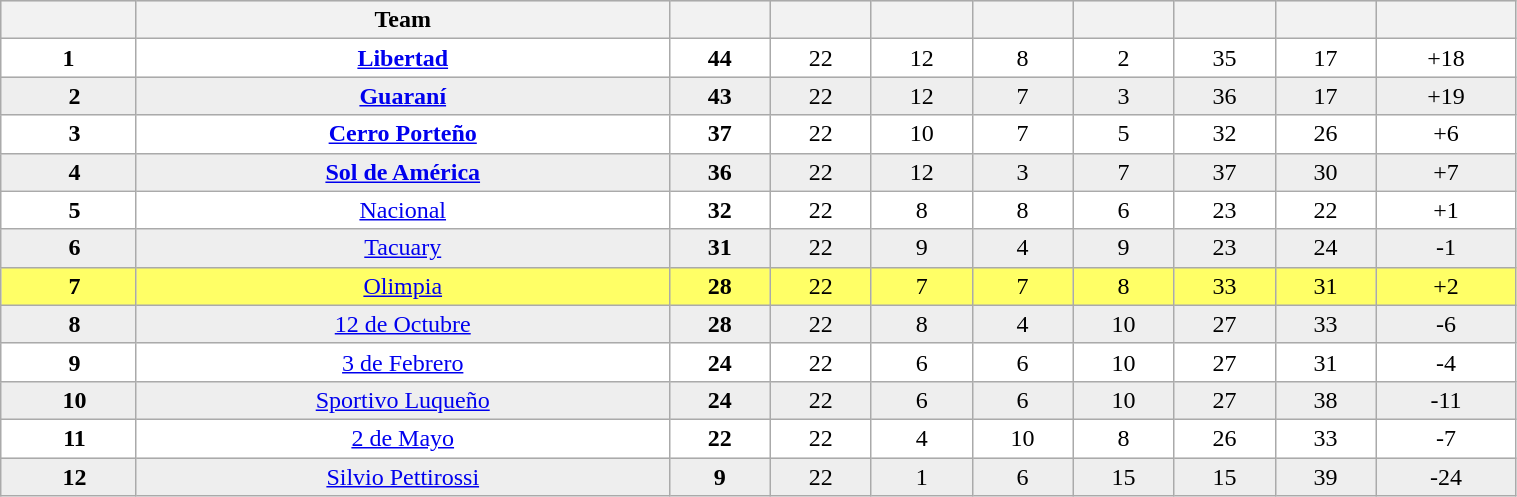<table class="wikitable" width=80%>
<tr style="background:#dddddd;">
<th Pos></th>
<th>Team</th>
<th Pts></th>
<th GP></th>
<th W></th>
<th D></th>
<th L></th>
<th GF></th>
<th GA></th>
<th DIFF></th>
</tr>
<tr align=center style="background:#FFFFFF;">
<td align=center><strong>1</strong></td>
<td><strong><a href='#'>Libertad</a></strong></td>
<td><strong>44</strong></td>
<td>22</td>
<td>12</td>
<td>8</td>
<td>2</td>
<td>35</td>
<td>17</td>
<td>+18</td>
</tr>
<tr align=center style="background:#eeeeee;">
<td align=center>  <strong>2</strong></td>
<td><strong> <a href='#'>Guaraní</a></strong></td>
<td><strong>43</strong></td>
<td>22</td>
<td>12</td>
<td>7</td>
<td>3</td>
<td>36</td>
<td>17</td>
<td>+19</td>
</tr>
<tr align=center style="background:#ffffff;">
<td align=center>  <strong>3</strong></td>
<td><strong> <a href='#'>Cerro Porteño</a></strong></td>
<td><strong>37</strong></td>
<td>22</td>
<td>10</td>
<td>7</td>
<td>5</td>
<td>32</td>
<td>26</td>
<td>+6</td>
</tr>
<tr align=center style="background:#eeeeee;">
<td align=center>  <strong>4</strong></td>
<td><strong> <a href='#'>Sol de América</a></strong></td>
<td><strong>36</strong></td>
<td>22</td>
<td>12</td>
<td>3</td>
<td>7</td>
<td>37</td>
<td>30</td>
<td>+7</td>
</tr>
<tr align=center style="background:#ffffff;">
<td align=center>  <strong>5</strong></td>
<td><a href='#'>Nacional</a></td>
<td><strong>32</strong></td>
<td>22</td>
<td>8</td>
<td>8</td>
<td>6</td>
<td>23</td>
<td>22</td>
<td>+1</td>
</tr>
<tr align=center style="background:#eeeeee;">
<td align=center>  <strong>6</strong></td>
<td><a href='#'>Tacuary</a></td>
<td><strong>31</strong></td>
<td>22</td>
<td>9</td>
<td>4</td>
<td>9</td>
<td>23</td>
<td>24</td>
<td>-1</td>
</tr>
<tr align=center style="background:#ffff66;">
<td align=center>  <strong>7</strong></td>
<td><a href='#'>Olimpia</a></td>
<td><strong>28</strong></td>
<td>22</td>
<td>7</td>
<td>7</td>
<td>8</td>
<td>33</td>
<td>31</td>
<td>+2</td>
</tr>
<tr align=center style="background:#eeeeee;">
<td align=center>  <strong>8</strong></td>
<td><a href='#'>12 de Octubre</a></td>
<td><strong>28</strong></td>
<td>22</td>
<td>8</td>
<td>4</td>
<td>10</td>
<td>27</td>
<td>33</td>
<td>-6</td>
</tr>
<tr align=center style="background:#ffffff;">
<td align=center>  <strong>9</strong></td>
<td><a href='#'>3 de Febrero</a></td>
<td><strong>24</strong></td>
<td>22</td>
<td>6</td>
<td>6</td>
<td>10</td>
<td>27</td>
<td>31</td>
<td>-4</td>
</tr>
<tr align=center style="background:#eeeeee;">
<td align=center>  <strong>10</strong></td>
<td><a href='#'>Sportivo Luqueño</a></td>
<td><strong>24</strong></td>
<td>22</td>
<td>6</td>
<td>6</td>
<td>10</td>
<td>27</td>
<td>38</td>
<td>-11</td>
</tr>
<tr align=center style="background:#ffffff;">
<td align=center>  <strong>11</strong></td>
<td><a href='#'>2 de Mayo</a></td>
<td><strong>22</strong></td>
<td>22</td>
<td>4</td>
<td>10</td>
<td>8</td>
<td>26</td>
<td>33</td>
<td>-7</td>
</tr>
<tr align=center style="background:#eeeeee;">
<td align=center>  <strong>12</strong></td>
<td><a href='#'>Silvio Pettirossi</a></td>
<td><strong>9</strong></td>
<td>22</td>
<td>1</td>
<td>6</td>
<td>15</td>
<td>15</td>
<td>39</td>
<td>-24</td>
</tr>
</table>
